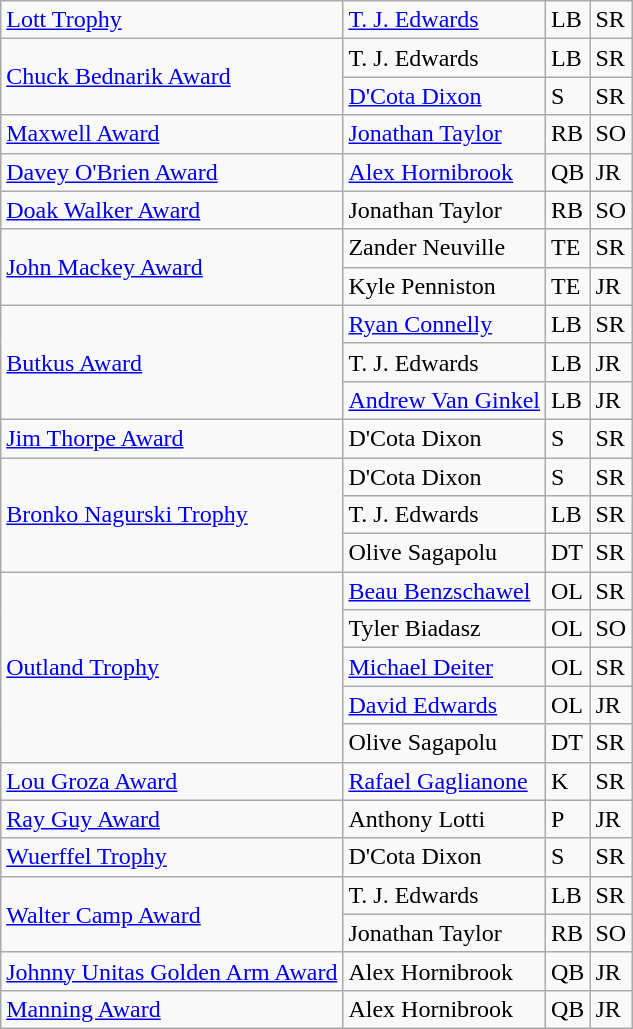<table class="wikitable">
<tr>
<td><a href='#'>Lott Trophy</a></td>
<td><a href='#'>T. J. Edwards</a></td>
<td>LB</td>
<td>SR</td>
</tr>
<tr>
<td rowspan=2><a href='#'>Chuck Bednarik Award</a></td>
<td>T. J. Edwards</td>
<td>LB</td>
<td>SR</td>
</tr>
<tr>
<td><a href='#'>D'Cota Dixon</a></td>
<td>S</td>
<td>SR</td>
</tr>
<tr>
<td><a href='#'>Maxwell Award</a></td>
<td><a href='#'>Jonathan Taylor</a></td>
<td>RB</td>
<td>SO</td>
</tr>
<tr>
<td><a href='#'>Davey O'Brien Award</a></td>
<td><a href='#'>Alex Hornibrook</a></td>
<td>QB</td>
<td>JR</td>
</tr>
<tr>
<td><a href='#'>Doak Walker Award</a></td>
<td>Jonathan Taylor</td>
<td>RB</td>
<td>SO</td>
</tr>
<tr>
<td rowspan=2><a href='#'>John Mackey Award</a></td>
<td>Zander Neuville</td>
<td>TE</td>
<td>SR</td>
</tr>
<tr>
<td>Kyle Penniston</td>
<td>TE</td>
<td>JR</td>
</tr>
<tr>
<td rowspan=3><a href='#'>Butkus Award</a></td>
<td><a href='#'>Ryan Connelly</a></td>
<td>LB</td>
<td>SR</td>
</tr>
<tr>
<td>T. J. Edwards</td>
<td>LB</td>
<td>JR</td>
</tr>
<tr>
<td><a href='#'>Andrew Van Ginkel</a></td>
<td>LB</td>
<td>JR</td>
</tr>
<tr>
<td><a href='#'>Jim Thorpe Award</a></td>
<td>D'Cota Dixon</td>
<td>S</td>
<td>SR</td>
</tr>
<tr>
<td rowspan=3><a href='#'>Bronko Nagurski Trophy</a></td>
<td>D'Cota Dixon</td>
<td>S</td>
<td>SR</td>
</tr>
<tr>
<td>T. J. Edwards</td>
<td>LB</td>
<td>SR</td>
</tr>
<tr>
<td>Olive Sagapolu</td>
<td>DT</td>
<td>SR</td>
</tr>
<tr>
<td rowspan=5><a href='#'>Outland Trophy</a></td>
<td><a href='#'>Beau Benzschawel</a></td>
<td>OL</td>
<td>SR</td>
</tr>
<tr>
<td>Tyler Biadasz</td>
<td>OL</td>
<td>SO</td>
</tr>
<tr>
<td><a href='#'>Michael Deiter</a></td>
<td>OL</td>
<td>SR</td>
</tr>
<tr>
<td><a href='#'>David Edwards</a></td>
<td>OL</td>
<td>JR</td>
</tr>
<tr>
<td>Olive Sagapolu</td>
<td>DT</td>
<td>SR</td>
</tr>
<tr>
<td><a href='#'>Lou Groza Award</a></td>
<td><a href='#'>Rafael Gaglianone</a></td>
<td>K</td>
<td>SR</td>
</tr>
<tr>
<td><a href='#'>Ray Guy Award</a></td>
<td>Anthony Lotti</td>
<td>P</td>
<td>JR</td>
</tr>
<tr>
<td><a href='#'>Wuerffel Trophy</a></td>
<td>D'Cota Dixon</td>
<td>S</td>
<td>SR</td>
</tr>
<tr>
<td rowspan=2><a href='#'>Walter Camp Award</a></td>
<td>T. J. Edwards</td>
<td>LB</td>
<td>SR</td>
</tr>
<tr>
<td>Jonathan Taylor</td>
<td>RB</td>
<td>SO</td>
</tr>
<tr>
<td><a href='#'>Johnny Unitas Golden Arm Award</a></td>
<td>Alex Hornibrook</td>
<td>QB</td>
<td>JR</td>
</tr>
<tr>
<td><a href='#'>Manning Award</a></td>
<td>Alex Hornibrook</td>
<td>QB</td>
<td>JR</td>
</tr>
</table>
